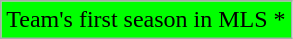<table class="wikitable">
<tr>
<td style="background-color: #0F0;">Team's first season in MLS *</td>
</tr>
</table>
